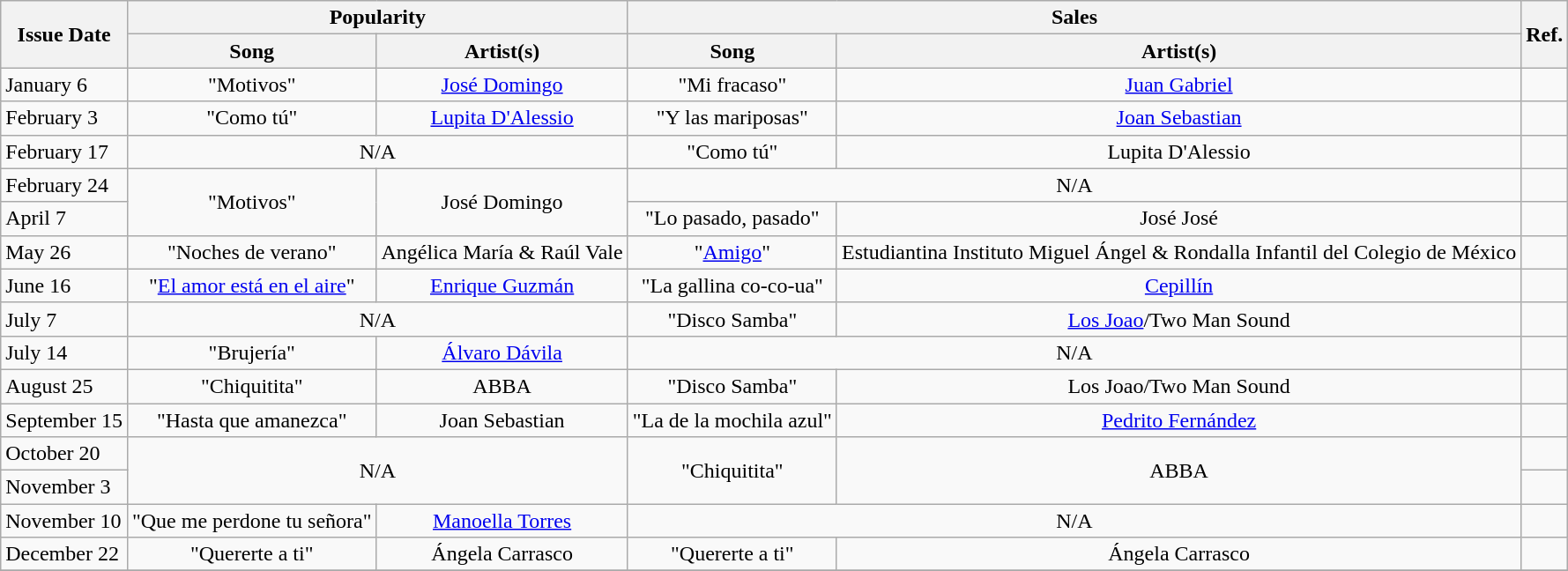<table class="wikitable" style="text-align: left;">
<tr>
<th style="text-align: center;" rowspan="2">Issue Date</th>
<th style="text-align: center;" colspan="2">Popularity</th>
<th style="text-align: center;" colspan="2">Sales</th>
<th style="text-align: center;" rowspan="2">Ref.</th>
</tr>
<tr>
<th>Song</th>
<th>Artist(s)</th>
<th>Song</th>
<th>Artist(s)</th>
</tr>
<tr>
<td>January 6</td>
<td align="center">"Motivos"</td>
<td align="center"><a href='#'>José Domingo</a></td>
<td align="center">"Mi fracaso"</td>
<td align="center"><a href='#'>Juan Gabriel</a></td>
<td align="center"></td>
</tr>
<tr>
<td>February 3</td>
<td align="center">"Como tú"</td>
<td align="center"><a href='#'>Lupita D'Alessio</a></td>
<td align="center">"Y las mariposas"</td>
<td align="center"><a href='#'>Joan Sebastian</a></td>
<td align="center"></td>
</tr>
<tr>
<td>February 17</td>
<td align="center" colspan="2">N/A</td>
<td align="center">"Como tú"</td>
<td align="center">Lupita D'Alessio</td>
<td align="center"></td>
</tr>
<tr>
<td>February 24</td>
<td align="center" rowspan="2">"Motivos"</td>
<td align="center" rowspan="2">José Domingo</td>
<td align="center" colspan="2">N/A</td>
<td align="center"></td>
</tr>
<tr>
<td>April 7</td>
<td align="center">"Lo pasado, pasado"</td>
<td align="center">José José</td>
<td align="center"></td>
</tr>
<tr>
<td>May 26</td>
<td align="center">"Noches de verano"</td>
<td align="center">Angélica María & Raúl Vale</td>
<td align="center">"<a href='#'>Amigo</a>"</td>
<td align="center">Estudiantina Instituto Miguel Ángel & Rondalla Infantil del Colegio de México</td>
<td align="center"></td>
</tr>
<tr>
<td>June 16</td>
<td align="center">"<a href='#'>El amor está en el aire</a>"</td>
<td align="center"><a href='#'>Enrique Guzmán</a></td>
<td align="center">"La gallina co-co-ua"</td>
<td align="center"><a href='#'>Cepillín</a></td>
<td align="center"></td>
</tr>
<tr>
<td>July 7</td>
<td align="center" colspan="2">N/A</td>
<td align="center">"Disco Samba"</td>
<td align="center"><a href='#'>Los Joao</a>/Two Man Sound</td>
<td align="center"></td>
</tr>
<tr>
<td>July 14</td>
<td align="center">"Brujería"</td>
<td align="center"><a href='#'>Álvaro Dávila</a></td>
<td align="center" colspan="2">N/A</td>
<td align="center"></td>
</tr>
<tr>
<td>August 25</td>
<td align="center">"Chiquitita"</td>
<td align="center">ABBA</td>
<td align="center">"Disco Samba"</td>
<td align="center">Los Joao/Two Man Sound</td>
<td align="center"></td>
</tr>
<tr>
<td>September 15</td>
<td align="center">"Hasta que amanezca"</td>
<td align="center">Joan Sebastian</td>
<td align="center">"La de la mochila azul"</td>
<td align="center"><a href='#'>Pedrito Fernández</a></td>
<td align="center"></td>
</tr>
<tr>
<td>October 20</td>
<td align="center" colspan="2" rowspan="2">N/A</td>
<td align="center" rowspan="2">"Chiquitita"</td>
<td align="center" rowspan="2">ABBA</td>
<td align="center"></td>
</tr>
<tr>
<td>November 3</td>
<td align="center"></td>
</tr>
<tr>
<td>November 10</td>
<td align="center">"Que me perdone tu señora"</td>
<td align="center"><a href='#'>Manoella Torres</a></td>
<td align="center" colspan="2">N/A</td>
<td align="center"></td>
</tr>
<tr>
<td>December 22</td>
<td align="center">"Quererte a ti"</td>
<td align="center">Ángela Carrasco</td>
<td align="center">"Quererte a ti"</td>
<td align="center">Ángela Carrasco</td>
<td align="center"></td>
</tr>
<tr>
</tr>
</table>
